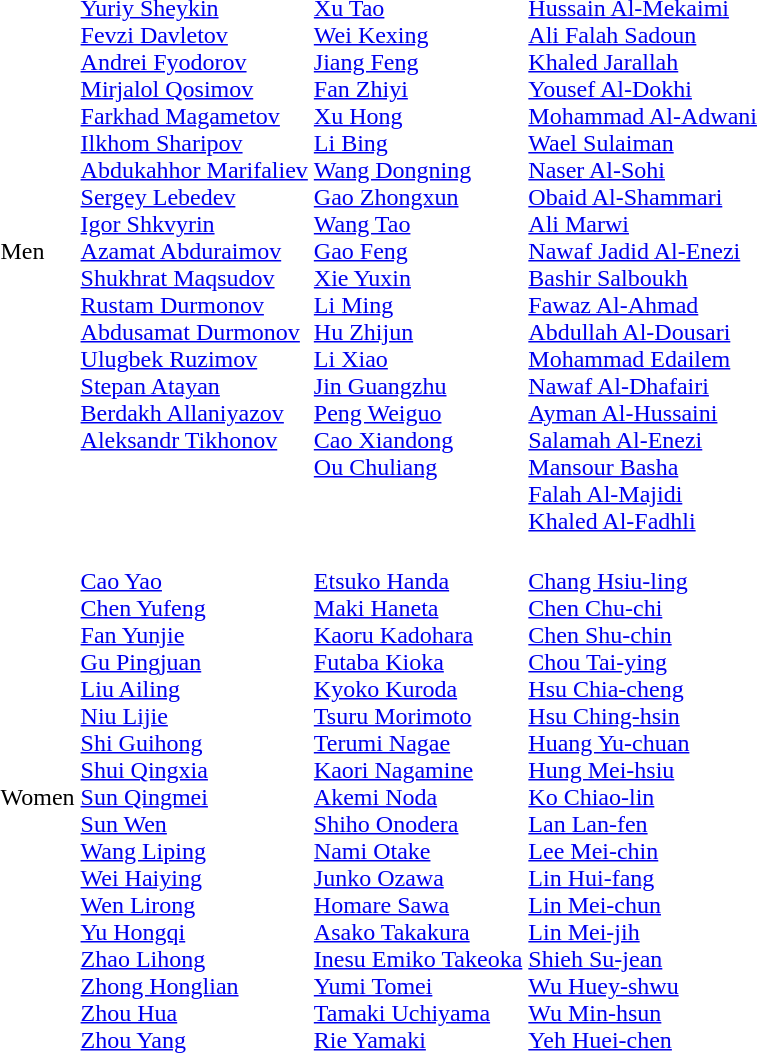<table>
<tr>
<td>Men<br></td>
<td valign=top><br><a href='#'>Yuriy Sheykin</a><br><a href='#'>Fevzi Davletov</a><br><a href='#'>Andrei Fyodorov</a><br><a href='#'>Mirjalol Qosimov</a><br><a href='#'>Farkhad Magametov</a><br><a href='#'>Ilkhom Sharipov</a><br><a href='#'>Abdukahhor Marifaliev</a><br><a href='#'>Sergey Lebedev</a><br><a href='#'>Igor Shkvyrin</a><br><a href='#'>Azamat Abduraimov</a><br><a href='#'>Shukhrat Maqsudov</a><br><a href='#'>Rustam Durmonov</a><br><a href='#'>Abdusamat Durmonov</a><br><a href='#'>Ulugbek Ruzimov</a><br><a href='#'>Stepan Atayan</a><br><a href='#'>Berdakh Allaniyazov</a><br><a href='#'>Aleksandr Tikhonov</a></td>
<td valign=top><br><a href='#'>Xu Tao</a><br><a href='#'>Wei Kexing</a><br><a href='#'>Jiang Feng</a><br><a href='#'>Fan Zhiyi</a><br><a href='#'>Xu Hong</a><br><a href='#'>Li Bing</a><br><a href='#'>Wang Dongning</a><br><a href='#'>Gao Zhongxun</a><br><a href='#'>Wang Tao</a><br><a href='#'>Gao Feng</a><br><a href='#'>Xie Yuxin</a><br><a href='#'>Li Ming</a><br><a href='#'>Hu Zhijun</a><br><a href='#'>Li Xiao</a><br><a href='#'>Jin Guangzhu</a><br><a href='#'>Peng Weiguo</a><br><a href='#'>Cao Xiandong</a><br><a href='#'>Ou Chuliang</a></td>
<td><br><a href='#'>Hussain Al-Mekaimi</a><br><a href='#'>Ali Falah Sadoun</a><br><a href='#'>Khaled Jarallah</a><br><a href='#'>Yousef Al-Dokhi</a><br><a href='#'>Mohammad Al-Adwani</a><br><a href='#'>Wael Sulaiman</a><br><a href='#'>Naser Al-Sohi</a><br><a href='#'>Obaid Al-Shammari</a><br><a href='#'>Ali Marwi</a><br><a href='#'>Nawaf Jadid Al-Enezi</a><br><a href='#'>Bashir Salboukh</a><br><a href='#'>Fawaz Al-Ahmad</a><br><a href='#'>Abdullah Al-Dousari</a><br><a href='#'>Mohammad Edailem</a><br><a href='#'>Nawaf Al-Dhafairi</a><br><a href='#'>Ayman Al-Hussaini</a><br><a href='#'>Salamah Al-Enezi</a><br><a href='#'>Mansour Basha</a><br><a href='#'>Falah Al-Majidi</a><br><a href='#'>Khaled Al-Fadhli</a></td>
</tr>
<tr>
<td>Women<br></td>
<td><br><a href='#'>Cao Yao</a><br><a href='#'>Chen Yufeng</a><br><a href='#'>Fan Yunjie</a><br><a href='#'>Gu Pingjuan</a><br><a href='#'>Liu Ailing</a><br><a href='#'>Niu Lijie</a><br><a href='#'>Shi Guihong</a><br><a href='#'>Shui Qingxia</a><br><a href='#'>Sun Qingmei</a><br><a href='#'>Sun Wen</a><br><a href='#'>Wang Liping</a><br><a href='#'>Wei Haiying</a><br><a href='#'>Wen Lirong</a><br><a href='#'>Yu Hongqi</a><br><a href='#'>Zhao Lihong</a><br><a href='#'>Zhong Honglian</a><br><a href='#'>Zhou Hua</a><br><a href='#'>Zhou Yang</a></td>
<td><br><a href='#'>Etsuko Handa</a><br><a href='#'>Maki Haneta</a><br><a href='#'>Kaoru Kadohara</a><br><a href='#'>Futaba Kioka</a><br><a href='#'>Kyoko Kuroda</a><br><a href='#'>Tsuru Morimoto</a><br><a href='#'>Terumi Nagae</a><br><a href='#'>Kaori Nagamine</a><br><a href='#'>Akemi Noda</a><br><a href='#'>Shiho Onodera</a><br><a href='#'>Nami Otake</a><br><a href='#'>Junko Ozawa</a><br><a href='#'>Homare Sawa</a><br><a href='#'>Asako Takakura</a><br><a href='#'>Inesu Emiko Takeoka</a><br><a href='#'>Yumi Tomei</a><br><a href='#'>Tamaki Uchiyama</a><br><a href='#'>Rie Yamaki</a></td>
<td><br><a href='#'>Chang Hsiu-ling</a><br><a href='#'>Chen Chu-chi</a><br><a href='#'>Chen Shu-chin</a><br><a href='#'>Chou Tai-ying</a><br><a href='#'>Hsu Chia-cheng</a><br><a href='#'>Hsu Ching-hsin</a><br><a href='#'>Huang Yu-chuan</a><br><a href='#'>Hung Mei-hsiu</a><br><a href='#'>Ko Chiao-lin</a><br><a href='#'>Lan Lan-fen</a><br><a href='#'>Lee Mei-chin</a><br><a href='#'>Lin Hui-fang</a><br><a href='#'>Lin Mei-chun</a><br><a href='#'>Lin Mei-jih</a><br><a href='#'>Shieh Su-jean</a><br><a href='#'>Wu Huey-shwu</a><br><a href='#'>Wu Min-hsun</a><br><a href='#'>Yeh Huei-chen</a></td>
</tr>
</table>
